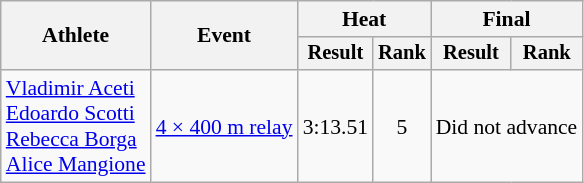<table class="wikitable" style="font-size:90%">
<tr>
<th rowspan="2">Athlete</th>
<th rowspan="2">Event</th>
<th colspan="2">Heat</th>
<th colspan="2">Final</th>
</tr>
<tr style="font-size:95%">
<th>Result</th>
<th>Rank</th>
<th>Result</th>
<th>Rank</th>
</tr>
<tr align=center>
<td align=left><a href='#'>Vladimir Aceti</a><br><a href='#'>Edoardo Scotti</a><br><a href='#'>Rebecca Borga</a><br><a href='#'>Alice Mangione</a></td>
<td align=left><a href='#'>4 × 400 m relay</a></td>
<td>3:13.51</td>
<td>5</td>
<td colspan=2>Did not advance</td>
</tr>
</table>
